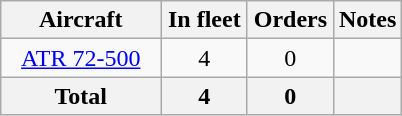<table class="wikitable" style="border-collapse:collapse;text-align:center;margin:auto;">
<tr>
<th width="100pt">Aircraft</th>
<th width="50pt">In fleet</th>
<th width="50pt">Orders</th>
<th>Notes</th>
</tr>
<tr>
<td><a href='#'>ATR 72-500</a></td>
<td align="center">4</td>
<td align="center">0</td>
<td></td>
</tr>
<tr>
<th>Total</th>
<th>4</th>
<th>0</th>
<th></th>
</tr>
</table>
